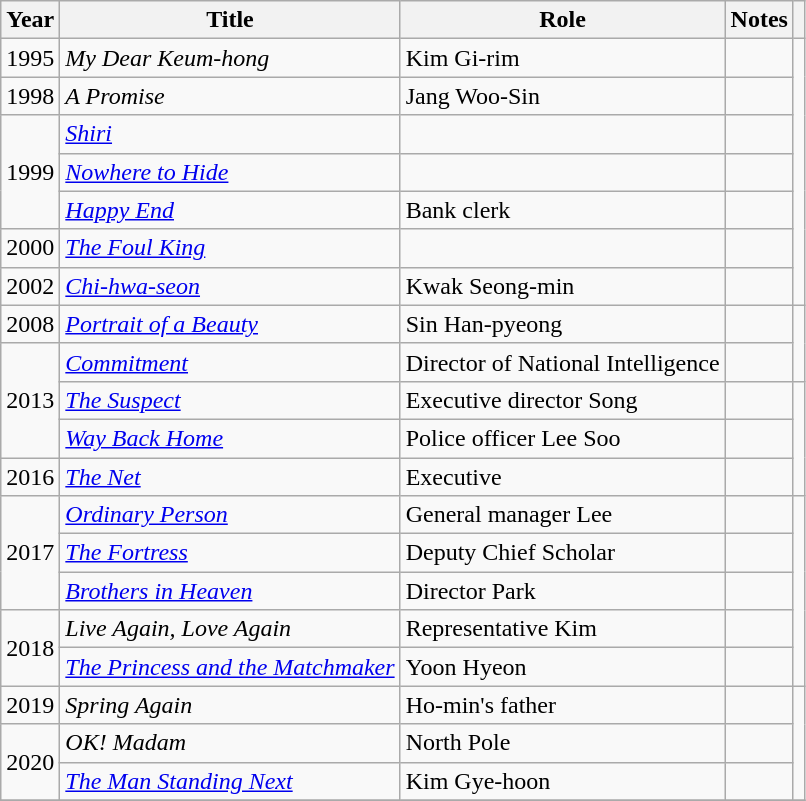<table class="wikitable sortable">
<tr>
<th>Year</th>
<th>Title</th>
<th>Role</th>
<th class="unsortable">Notes</th>
<th class="unsortable"></th>
</tr>
<tr>
<td>1995</td>
<td><em>My Dear Keum-hong</em></td>
<td>Kim Gi-rim</td>
<td></td>
<td rowspan=7></td>
</tr>
<tr>
<td>1998</td>
<td><em>A Promise</em></td>
<td>Jang Woo-Sin</td>
<td></td>
</tr>
<tr>
<td rowspan="3">1999</td>
<td><em><a href='#'>Shiri</a></em></td>
<td></td>
<td></td>
</tr>
<tr>
<td><em><a href='#'>Nowhere to Hide</a></em></td>
<td></td>
<td></td>
</tr>
<tr>
<td><em><a href='#'>Happy End</a></em></td>
<td>Bank clerk</td>
<td></td>
</tr>
<tr>
<td>2000</td>
<td><em><a href='#'>The Foul King</a></em></td>
<td></td>
<td></td>
</tr>
<tr>
<td>2002</td>
<td><em><a href='#'>Chi-hwa-seon</a></em></td>
<td>Kwak Seong-min</td>
<td></td>
</tr>
<tr>
<td>2008</td>
<td><em><a href='#'>Portrait of a Beauty</a></em></td>
<td>Sin Han-pyeong</td>
<td></td>
<td rowspan=2></td>
</tr>
<tr>
<td rowspan="3">2013</td>
<td><em><a href='#'>Commitment</a></em></td>
<td>Director of National Intelligence</td>
<td></td>
</tr>
<tr>
<td><em><a href='#'>The Suspect</a></em></td>
<td>Executive director Song</td>
<td></td>
<td rowspan=3></td>
</tr>
<tr>
<td><em><a href='#'>Way Back Home</a></em></td>
<td>Police officer Lee Soo</td>
<td></td>
</tr>
<tr>
<td>2016</td>
<td><em><a href='#'>The Net</a></em></td>
<td>Executive</td>
<td></td>
</tr>
<tr>
<td rowspan="3">2017</td>
<td><em><a href='#'>Ordinary Person</a></em></td>
<td>General manager Lee</td>
<td></td>
<td rowspan=5></td>
</tr>
<tr>
<td><em><a href='#'>The Fortress</a></em></td>
<td>Deputy Chief Scholar</td>
<td></td>
</tr>
<tr>
<td><em><a href='#'>Brothers in Heaven</a></em></td>
<td>Director Park</td>
<td></td>
</tr>
<tr>
<td rowspan="2">2018</td>
<td><em>Live Again, Love Again</em></td>
<td>Representative Kim</td>
<td></td>
</tr>
<tr>
<td><em><a href='#'>The Princess and the Matchmaker</a></em></td>
<td>Yoon Hyeon</td>
<td></td>
</tr>
<tr>
<td>2019</td>
<td><em>Spring Again</em></td>
<td>Ho-min's father</td>
<td></td>
<td rowspan=3></td>
</tr>
<tr>
<td rowspan="2">2020</td>
<td><em>OK! Madam</em></td>
<td>North Pole</td>
<td></td>
</tr>
<tr>
<td><em><a href='#'>The Man Standing Next</a></em></td>
<td>Kim Gye-hoon</td>
<td></td>
</tr>
<tr>
</tr>
</table>
